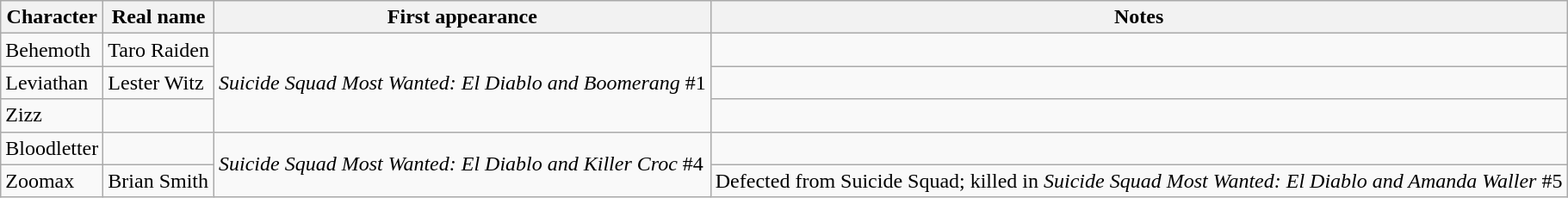<table class="wikitable">
<tr>
<th>Character</th>
<th>Real name</th>
<th>First appearance</th>
<th>Notes</th>
</tr>
<tr>
<td>Behemoth</td>
<td>Taro Raiden</td>
<td rowspan="3"><em>Suicide Squad Most Wanted: El Diablo and Boomerang</em> #1</td>
<td></td>
</tr>
<tr>
<td>Leviathan</td>
<td>Lester Witz</td>
<td></td>
</tr>
<tr>
<td>Zizz</td>
<td></td>
<td></td>
</tr>
<tr>
<td>Bloodletter</td>
<td></td>
<td rowspan="2"><em>Suicide Squad Most Wanted: El Diablo and Killer Croc</em> #4</td>
<td></td>
</tr>
<tr>
<td>Zoomax</td>
<td>Brian Smith</td>
<td>Defected from Suicide Squad; killed in <em>Suicide Squad Most Wanted: El Diablo and Amanda Waller</em> #5</td>
</tr>
</table>
